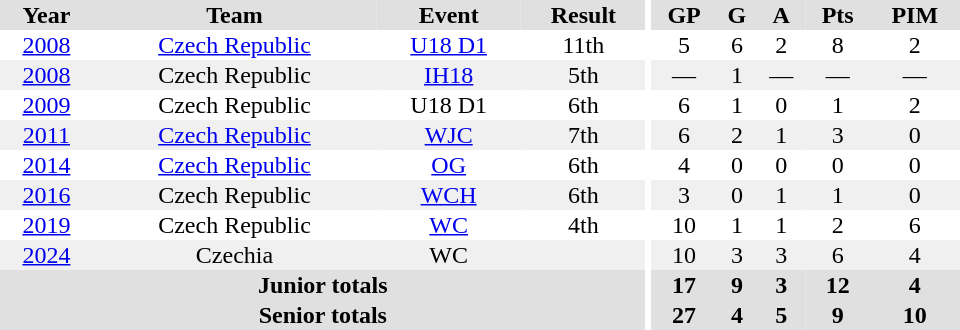<table border="0" cellpadding="1" cellspacing="0" ID="Table3" style="text-align:center; width:40em">
<tr ALIGN="center" bgcolor="#e0e0e0">
<th>Year</th>
<th>Team</th>
<th>Event</th>
<th>Result</th>
<th rowspan="99" bgcolor="#ffffff"></th>
<th>GP</th>
<th>G</th>
<th>A</th>
<th>Pts</th>
<th>PIM</th>
</tr>
<tr>
<td><a href='#'>2008</a></td>
<td><a href='#'>Czech Republic</a></td>
<td><a href='#'>U18 D1</a></td>
<td>11th</td>
<td>5</td>
<td>6</td>
<td>2</td>
<td>8</td>
<td>2</td>
</tr>
<tr bgcolor="#f0f0f0">
<td><a href='#'>2008</a></td>
<td>Czech Republic</td>
<td><a href='#'>IH18</a></td>
<td>5th</td>
<td>—</td>
<td>1</td>
<td>—</td>
<td>—</td>
<td>—</td>
</tr>
<tr>
<td><a href='#'>2009</a></td>
<td>Czech Republic</td>
<td>U18 D1</td>
<td>6th</td>
<td>6</td>
<td>1</td>
<td>0</td>
<td>1</td>
<td>2</td>
</tr>
<tr bgcolor="#f0f0f0">
<td><a href='#'>2011</a></td>
<td><a href='#'>Czech Republic</a></td>
<td><a href='#'>WJC</a></td>
<td>7th</td>
<td>6</td>
<td>2</td>
<td>1</td>
<td>3</td>
<td>0</td>
</tr>
<tr>
<td><a href='#'>2014</a></td>
<td><a href='#'>Czech Republic</a></td>
<td><a href='#'>OG</a></td>
<td>6th</td>
<td>4</td>
<td>0</td>
<td>0</td>
<td>0</td>
<td>0</td>
</tr>
<tr bgcolor="#f0f0f0">
<td><a href='#'>2016</a></td>
<td>Czech Republic</td>
<td><a href='#'>WCH</a></td>
<td>6th</td>
<td>3</td>
<td>0</td>
<td>1</td>
<td>1</td>
<td>0</td>
</tr>
<tr>
<td><a href='#'>2019</a></td>
<td>Czech Republic</td>
<td><a href='#'>WC</a></td>
<td>4th</td>
<td>10</td>
<td>1</td>
<td>1</td>
<td>2</td>
<td>6</td>
</tr>
<tr bgcolor="#f0f0f0">
<td><a href='#'>2024</a></td>
<td>Czechia</td>
<td>WC</td>
<td></td>
<td>10</td>
<td>3</td>
<td>3</td>
<td>6</td>
<td>4</td>
</tr>
<tr bgcolor="#e0e0e0">
<th colspan=4>Junior totals</th>
<th>17</th>
<th>9</th>
<th>3</th>
<th>12</th>
<th>4</th>
</tr>
<tr bgcolor="#e0e0e0">
<th colspan=4>Senior totals</th>
<th>27</th>
<th>4</th>
<th>5</th>
<th>9</th>
<th>10</th>
</tr>
</table>
